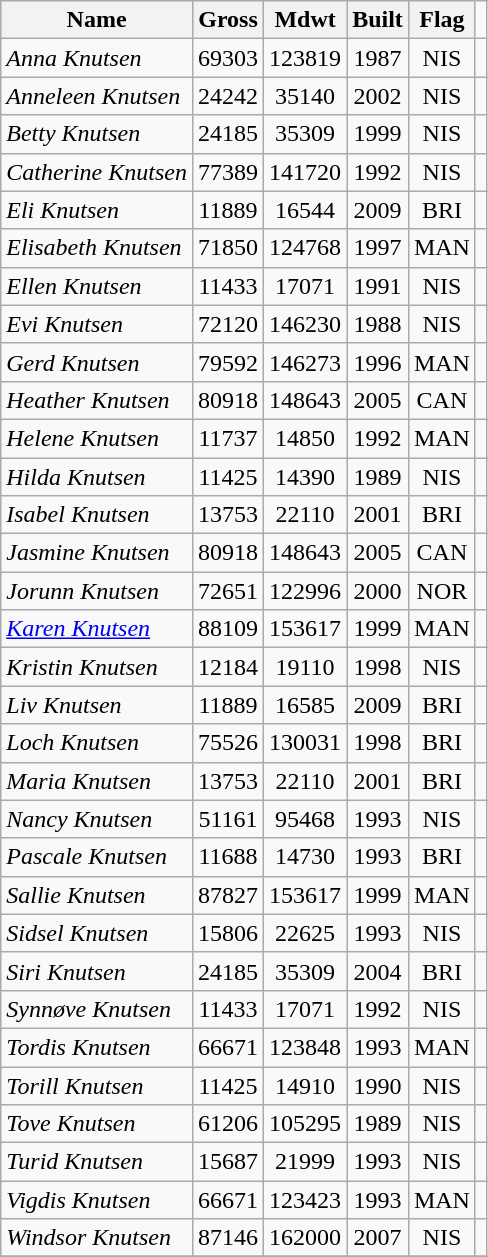<table class="sortable wikitable" style="text-align:center;">
<tr>
<th>Name<br></th>
<th>Gross<br></th>
<th>Mdwt <br></th>
<th>Built  <br></th>
<th>Flag</th>
</tr>
<tr>
<td style="text-align:left;"><em>Anna Knutsen</em></td>
<td>69303</td>
<td>123819</td>
<td>1987</td>
<td>NIS</td>
<td></td>
</tr>
<tr>
<td style="text-align:left;"><em>Anneleen Knutsen</em></td>
<td>24242</td>
<td>35140</td>
<td>2002</td>
<td>NIS</td>
<td></td>
</tr>
<tr>
<td style="text-align:left;"><em>Betty Knutsen</em></td>
<td>24185</td>
<td>35309</td>
<td>1999</td>
<td>NIS</td>
<td></td>
</tr>
<tr>
<td style="text-align:left;"><em>Catherine Knutsen</em></td>
<td>77389</td>
<td>141720</td>
<td>1992</td>
<td>NIS</td>
<td></td>
</tr>
<tr>
<td style="text-align:left;"><em>Eli Knutsen</em></td>
<td>11889</td>
<td>16544</td>
<td>2009</td>
<td>BRI</td>
<td></td>
</tr>
<tr>
<td style="text-align:left;"><em>Elisabeth Knutsen</em></td>
<td>71850</td>
<td>124768</td>
<td>1997</td>
<td>MAN</td>
<td></td>
</tr>
<tr>
<td style="text-align:left;"><em>Ellen Knutsen</em></td>
<td>11433</td>
<td>17071</td>
<td>1991</td>
<td>NIS</td>
<td></td>
</tr>
<tr>
<td style="text-align:left;"><em>Evi Knutsen</em></td>
<td>72120</td>
<td>146230</td>
<td>1988</td>
<td>NIS</td>
<td></td>
</tr>
<tr>
<td style="text-align:left;"><em>Gerd Knutsen</em></td>
<td>79592</td>
<td>146273</td>
<td>1996</td>
<td>MAN</td>
<td></td>
</tr>
<tr>
<td style="text-align:left;"><em>Heather Knutsen</em></td>
<td>80918</td>
<td>148643</td>
<td>2005</td>
<td>CAN</td>
<td></td>
</tr>
<tr>
<td style="text-align:left;"><em>Helene Knutsen</em></td>
<td>11737</td>
<td>14850</td>
<td>1992</td>
<td>MAN</td>
<td></td>
</tr>
<tr>
<td style="text-align:left;"><em>Hilda Knutsen</em></td>
<td>11425</td>
<td>14390</td>
<td>1989</td>
<td>NIS</td>
<td></td>
</tr>
<tr>
<td style="text-align:left;"><em>Isabel Knutsen</em></td>
<td>13753</td>
<td>22110</td>
<td>2001</td>
<td>BRI</td>
<td></td>
</tr>
<tr>
<td style="text-align:left;"><em>Jasmine Knutsen</em></td>
<td>80918</td>
<td>148643</td>
<td>2005</td>
<td>CAN</td>
<td></td>
</tr>
<tr>
<td style="text-align:left;"><em>Jorunn Knutsen</em></td>
<td>72651</td>
<td>122996</td>
<td>2000</td>
<td>NOR</td>
<td></td>
</tr>
<tr>
<td style="text-align:left;"><em><a href='#'>Karen Knutsen</a></em></td>
<td>88109</td>
<td>153617</td>
<td>1999</td>
<td>MAN</td>
<td></td>
</tr>
<tr>
<td style="text-align:left;"><em>Kristin Knutsen</em></td>
<td>12184</td>
<td>19110</td>
<td>1998</td>
<td>NIS</td>
<td></td>
</tr>
<tr>
<td style="text-align:left;"><em>Liv Knutsen</em></td>
<td>11889</td>
<td>16585</td>
<td>2009</td>
<td>BRI</td>
<td></td>
</tr>
<tr>
<td style="text-align:left;"><em>Loch Knutsen</em></td>
<td>75526</td>
<td>130031</td>
<td>1998</td>
<td>BRI</td>
<td></td>
</tr>
<tr>
<td style="text-align:left;"><em>Maria Knutsen</em></td>
<td>13753</td>
<td>22110</td>
<td>2001</td>
<td>BRI</td>
<td></td>
</tr>
<tr>
<td style="text-align:left;"><em>Nancy Knutsen</em></td>
<td>51161</td>
<td>95468</td>
<td>1993</td>
<td>NIS</td>
<td></td>
</tr>
<tr>
<td style="text-align:left;"><em>Pascale Knutsen</em></td>
<td>11688</td>
<td>14730</td>
<td>1993</td>
<td>BRI</td>
<td></td>
</tr>
<tr>
<td style="text-align:left;"><em>Sallie Knutsen</em></td>
<td>87827</td>
<td>153617</td>
<td>1999</td>
<td>MAN</td>
<td></td>
</tr>
<tr>
<td style="text-align:left;"><em>Sidsel Knutsen</em></td>
<td>15806</td>
<td>22625</td>
<td>1993</td>
<td>NIS</td>
<td></td>
</tr>
<tr>
<td style="text-align:left;"><em>Siri Knutsen</em></td>
<td>24185</td>
<td>35309</td>
<td>2004</td>
<td>BRI</td>
<td></td>
</tr>
<tr>
<td style="text-align:left;"><em>Synnøve Knutsen</em></td>
<td>11433</td>
<td>17071</td>
<td>1992</td>
<td>NIS</td>
<td></td>
</tr>
<tr>
<td style="text-align:left;"><em>Tordis Knutsen</em></td>
<td>66671</td>
<td>123848</td>
<td>1993</td>
<td>MAN</td>
<td></td>
</tr>
<tr>
<td style="text-align:left;"><em>Torill Knutsen</em></td>
<td>11425</td>
<td>14910</td>
<td>1990</td>
<td>NIS</td>
<td></td>
</tr>
<tr>
<td style="text-align:left;"><em>Tove Knutsen</em></td>
<td>61206</td>
<td>105295</td>
<td>1989</td>
<td>NIS</td>
<td></td>
</tr>
<tr>
<td style="text-align:left;"><em>Turid Knutsen</em></td>
<td>15687</td>
<td>21999</td>
<td>1993</td>
<td>NIS</td>
<td></td>
</tr>
<tr>
<td style="text-align:left;"><em>Vigdis Knutsen</em></td>
<td>66671</td>
<td>123423</td>
<td>1993</td>
<td>MAN</td>
<td></td>
</tr>
<tr>
<td style="text-align:left;"><em>Windsor Knutsen</em></td>
<td>87146</td>
<td>162000</td>
<td>2007</td>
<td>NIS</td>
<td></td>
</tr>
<tr>
</tr>
</table>
